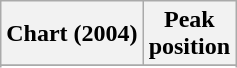<table class="wikitable sortable plainrowheaders">
<tr>
<th>Chart (2004)</th>
<th>Peak<br>position</th>
</tr>
<tr>
</tr>
<tr>
</tr>
</table>
